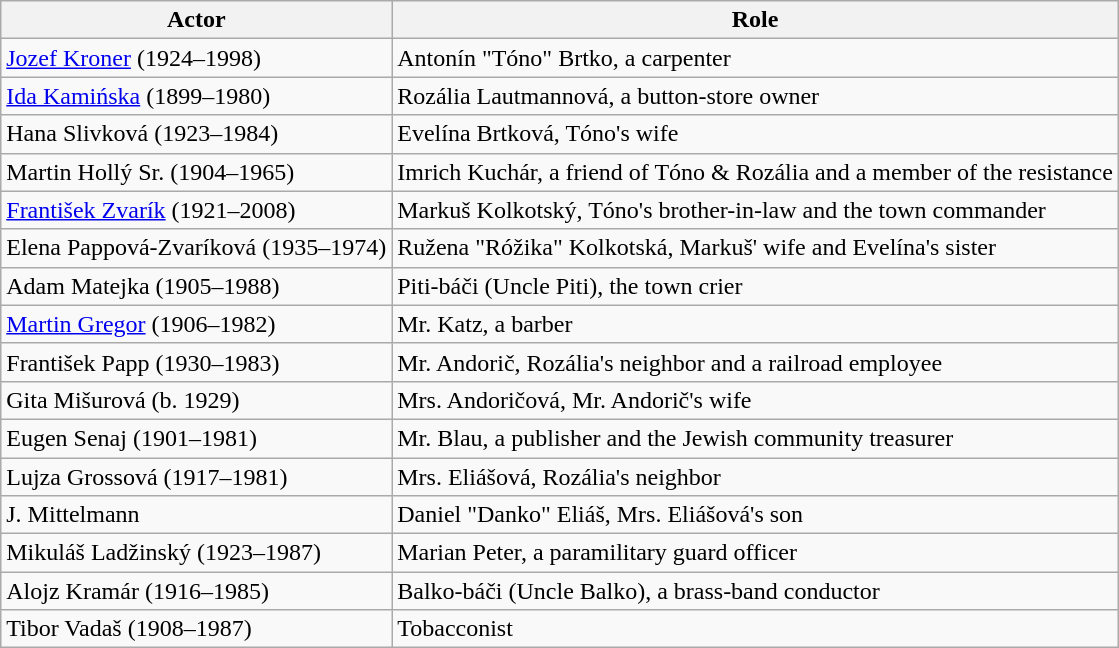<table class="wikitable">
<tr>
<th>Actor</th>
<th>Role</th>
</tr>
<tr>
<td><a href='#'>Jozef Kroner</a> (1924–1998)</td>
<td>Antonín "Tóno" Brtko, a carpenter</td>
</tr>
<tr>
<td><a href='#'>Ida Kamińska</a> (1899–1980)</td>
<td>Rozália Lautmannová, a button-store owner</td>
</tr>
<tr>
<td>Hana Slivková (1923–1984)</td>
<td>Evelína Brtková, Tóno's wife</td>
</tr>
<tr>
<td>Martin Hollý Sr. (1904–1965)</td>
<td>Imrich Kuchár, a friend of Tóno & Rozália and a member of the resistance</td>
</tr>
<tr>
<td><a href='#'>František Zvarík</a> (1921–2008)</td>
<td>Markuš Kolkotský, Tóno's brother-in-law and the town commander</td>
</tr>
<tr>
<td>Elena Pappová-Zvaríková (1935–1974)</td>
<td>Ružena "Róžika" Kolkotská, Markuš' wife and Evelína's sister</td>
</tr>
<tr>
<td>Adam Matejka (1905–1988)</td>
<td>Piti-báči (Uncle Piti), the town crier</td>
</tr>
<tr>
<td><a href='#'>Martin Gregor</a> (1906–1982)</td>
<td>Mr. Katz, a barber</td>
</tr>
<tr>
<td>František Papp (1930–1983)</td>
<td>Mr. Andorič, Rozália's neighbor and a railroad employee</td>
</tr>
<tr>
<td>Gita Mišurová (b. 1929)</td>
<td>Mrs. Andoričová, Mr. Andorič's wife</td>
</tr>
<tr>
<td>Eugen Senaj (1901–1981)</td>
<td>Mr. Blau, a publisher and the Jewish community treasurer</td>
</tr>
<tr>
<td>Lujza Grossová (1917–1981)</td>
<td>Mrs. Eliášová, Rozália's neighbor</td>
</tr>
<tr>
<td>J. Mittelmann</td>
<td>Daniel "Danko" Eliáš, Mrs. Eliášová's son</td>
</tr>
<tr>
<td>Mikuláš Ladžinský (1923–1987)</td>
<td>Marian Peter, a paramilitary guard officer</td>
</tr>
<tr>
<td>Alojz Kramár (1916–1985)</td>
<td>Balko-báči (Uncle Balko), a brass-band conductor</td>
</tr>
<tr>
<td>Tibor Vadaš (1908–1987)</td>
<td>Tobacconist</td>
</tr>
</table>
